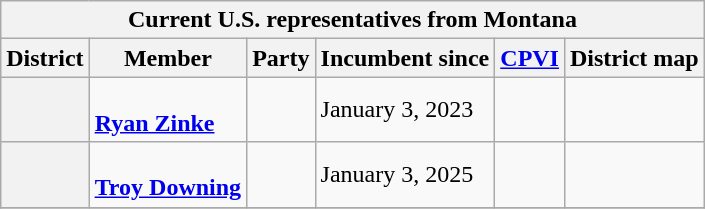<table class="wikitable sortable">
<tr>
<th colspan=6>Current U.S. representatives from Montana</th>
</tr>
<tr>
<th>District</th>
<th>Member<br></th>
<th>Party</th>
<th data-sort-type="date">Incumbent since</th>
<th data-sort-type="number"><a href='#'>CPVI</a><br></th>
<th class="unsortable">District map</th>
</tr>
<tr>
<th></th>
<td data-sort-value="Zinke, Ryan"><br><strong><a href='#'>Ryan Zinke</a></strong><br></td>
<td></td>
<td>January 3, 2023</td>
<td></td>
<td></td>
</tr>
<tr>
<th></th>
<td data-sort-value="Downing, Troy"><br><strong><a href='#'>Troy Downing</a></strong><br></td>
<td></td>
<td>January 3, 2025</td>
<td></td>
<td></td>
</tr>
<tr>
</tr>
</table>
